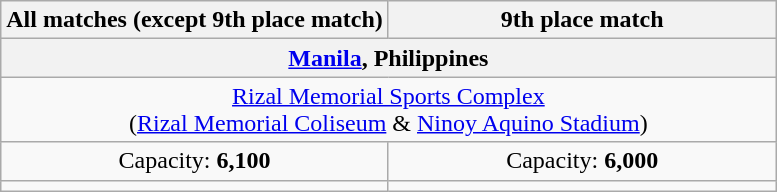<table class="wikitable" style="text-align:center">
<tr>
<th width=50%>All matches (except 9th place match)</th>
<th width=50%>9th place match</th>
</tr>
<tr>
<th colspan="2"><a href='#'>Manila</a>, Philippines</th>
</tr>
<tr>
<td colspan="2"><a href='#'>Rizal Memorial Sports Complex</a><br>(<a href='#'>Rizal Memorial Coliseum</a> & <a href='#'>Ninoy Aquino Stadium</a>)</td>
</tr>
<tr>
<td>Capacity: <strong>6,100</strong></td>
<td>Capacity: <strong>6,000</strong></td>
</tr>
<tr>
<td></td>
<td></td>
</tr>
</table>
